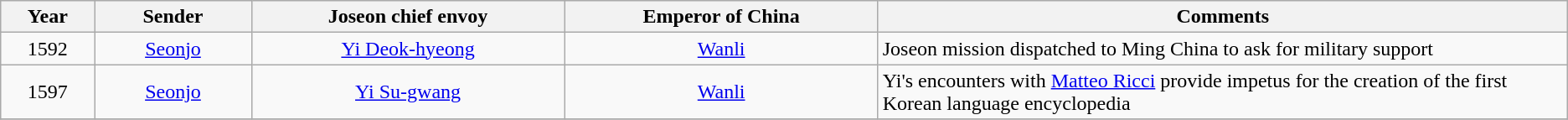<table class="wikitable">
<tr style="background:#efefef">
<th width=6%>Year</th>
<th width=10%>Sender</th>
<th width=20%>Joseon chief envoy</th>
<th width=20%>Emperor of China</th>
<th width=44%>Comments</th>
</tr>
<tr align="center">
<td>1592</td>
<td><a href='#'>Seonjo</a></td>
<td><a href='#'>Yi Deok-hyeong</a></td>
<td><a href='#'>Wanli</a></td>
<td align="left">Joseon mission dispatched to Ming China to ask for military support</td>
</tr>
<tr align="center">
<td>1597</td>
<td><a href='#'>Seonjo</a></td>
<td><a href='#'>Yi Su-gwang</a></td>
<td><a href='#'>Wanli</a></td>
<td align="left">Yi's encounters with <a href='#'>Matteo Ricci</a> provide impetus for the creation of the first Korean language encyclopedia</td>
</tr>
<tr align="center">
</tr>
</table>
